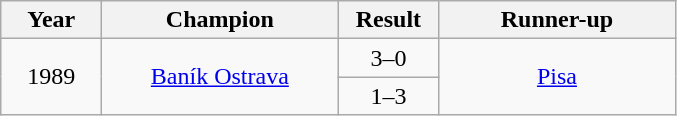<table class="wikitable" style="text-align: center;">
<tr>
<th width=60px>Year</th>
<th width=150px>Champion</th>
<th width=60px>Result</th>
<th width=150px>Runner-up</th>
</tr>
<tr>
<td rowspan=2>1989</td>
<td rowspan=2> <a href='#'>Baník Ostrava</a></td>
<td>3–0</td>
<td rowspan=2> <a href='#'>Pisa</a></td>
</tr>
<tr>
<td>1–3 <br> <small></small></td>
</tr>
</table>
